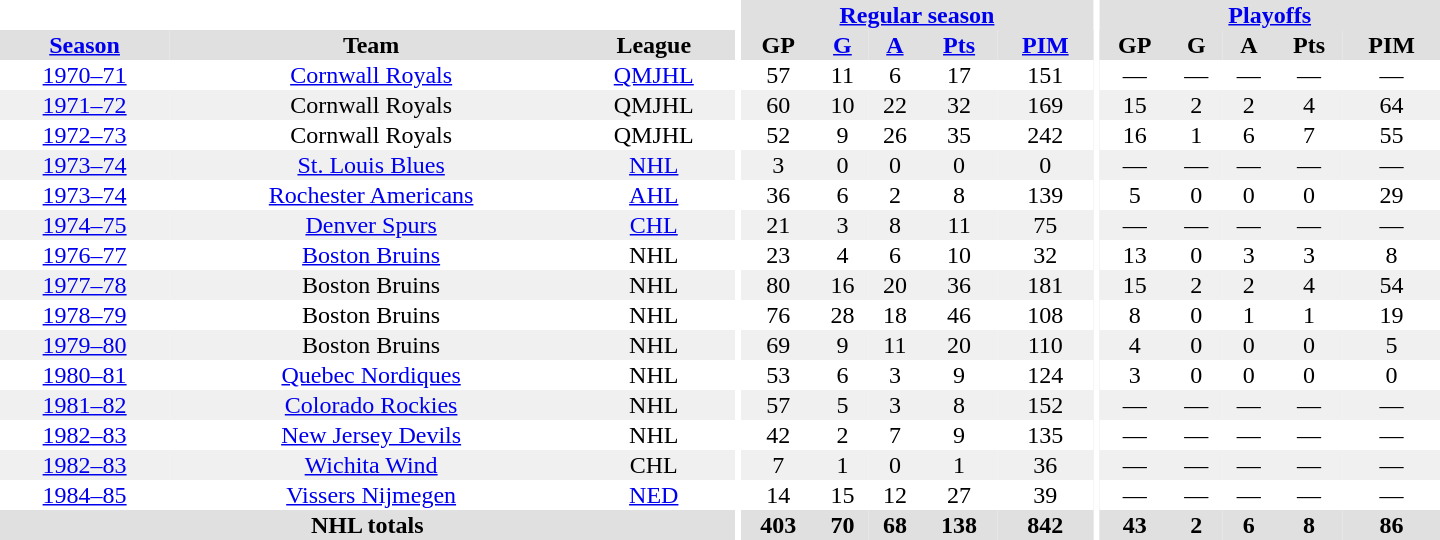<table border="0" cellpadding="1" cellspacing="0" style="text-align:center; width:60em;">
<tr bgcolor="#e0e0e0">
<th colspan="3" bgcolor="#ffffff"></th>
<th rowspan="100" bgcolor="#ffffff"></th>
<th colspan="5"><a href='#'>Regular season</a></th>
<th rowspan="100" bgcolor="#ffffff"></th>
<th colspan="5"><a href='#'>Playoffs</a></th>
</tr>
<tr bgcolor="#e0e0e0">
<th><a href='#'>Season</a></th>
<th>Team</th>
<th>League</th>
<th>GP</th>
<th><a href='#'>G</a></th>
<th><a href='#'>A</a></th>
<th><a href='#'>Pts</a></th>
<th><a href='#'>PIM</a></th>
<th>GP</th>
<th>G</th>
<th>A</th>
<th>Pts</th>
<th>PIM</th>
</tr>
<tr>
<td><a href='#'>1970–71</a></td>
<td><a href='#'>Cornwall Royals</a></td>
<td><a href='#'>QMJHL</a></td>
<td>57</td>
<td>11</td>
<td>6</td>
<td>17</td>
<td>151</td>
<td>—</td>
<td>—</td>
<td>—</td>
<td>—</td>
<td>—</td>
</tr>
<tr bgcolor="#f0f0f0">
<td><a href='#'>1971–72</a></td>
<td>Cornwall Royals</td>
<td>QMJHL</td>
<td>60</td>
<td>10</td>
<td>22</td>
<td>32</td>
<td>169</td>
<td>15</td>
<td>2</td>
<td>2</td>
<td>4</td>
<td>64</td>
</tr>
<tr>
<td><a href='#'>1972–73</a></td>
<td>Cornwall Royals</td>
<td>QMJHL</td>
<td>52</td>
<td>9</td>
<td>26</td>
<td>35</td>
<td>242</td>
<td>16</td>
<td>1</td>
<td>6</td>
<td>7</td>
<td>55</td>
</tr>
<tr bgcolor="#f0f0f0">
<td><a href='#'>1973–74</a></td>
<td><a href='#'>St. Louis Blues</a></td>
<td><a href='#'>NHL</a></td>
<td>3</td>
<td>0</td>
<td>0</td>
<td>0</td>
<td>0</td>
<td>—</td>
<td>—</td>
<td>—</td>
<td>—</td>
<td>—</td>
</tr>
<tr>
<td><a href='#'>1973–74</a></td>
<td><a href='#'>Rochester Americans</a></td>
<td><a href='#'>AHL</a></td>
<td>36</td>
<td>6</td>
<td>2</td>
<td>8</td>
<td>139</td>
<td>5</td>
<td>0</td>
<td>0</td>
<td>0</td>
<td>29</td>
</tr>
<tr bgcolor="#f0f0f0">
<td><a href='#'>1974–75</a></td>
<td><a href='#'>Denver Spurs</a></td>
<td><a href='#'>CHL</a></td>
<td>21</td>
<td>3</td>
<td>8</td>
<td>11</td>
<td>75</td>
<td>—</td>
<td>—</td>
<td>—</td>
<td>—</td>
<td>—</td>
</tr>
<tr>
<td><a href='#'>1976–77</a></td>
<td><a href='#'>Boston Bruins</a></td>
<td>NHL</td>
<td>23</td>
<td>4</td>
<td>6</td>
<td>10</td>
<td>32</td>
<td>13</td>
<td>0</td>
<td>3</td>
<td>3</td>
<td>8</td>
</tr>
<tr bgcolor="#f0f0f0">
<td><a href='#'>1977–78</a></td>
<td>Boston Bruins</td>
<td>NHL</td>
<td>80</td>
<td>16</td>
<td>20</td>
<td>36</td>
<td>181</td>
<td>15</td>
<td>2</td>
<td>2</td>
<td>4</td>
<td>54</td>
</tr>
<tr>
<td><a href='#'>1978–79</a></td>
<td>Boston Bruins</td>
<td>NHL</td>
<td>76</td>
<td>28</td>
<td>18</td>
<td>46</td>
<td>108</td>
<td>8</td>
<td>0</td>
<td>1</td>
<td>1</td>
<td>19</td>
</tr>
<tr bgcolor="#f0f0f0">
<td><a href='#'>1979–80</a></td>
<td>Boston Bruins</td>
<td>NHL</td>
<td>69</td>
<td>9</td>
<td>11</td>
<td>20</td>
<td>110</td>
<td>4</td>
<td>0</td>
<td>0</td>
<td>0</td>
<td>5</td>
</tr>
<tr>
<td><a href='#'>1980–81</a></td>
<td><a href='#'>Quebec Nordiques</a></td>
<td>NHL</td>
<td>53</td>
<td>6</td>
<td>3</td>
<td>9</td>
<td>124</td>
<td>3</td>
<td>0</td>
<td>0</td>
<td>0</td>
<td>0</td>
</tr>
<tr bgcolor="#f0f0f0">
<td><a href='#'>1981–82</a></td>
<td><a href='#'>Colorado Rockies</a></td>
<td>NHL</td>
<td>57</td>
<td>5</td>
<td>3</td>
<td>8</td>
<td>152</td>
<td>—</td>
<td>—</td>
<td>—</td>
<td>—</td>
<td>—</td>
</tr>
<tr>
<td><a href='#'>1982–83</a></td>
<td><a href='#'>New Jersey Devils</a></td>
<td>NHL</td>
<td>42</td>
<td>2</td>
<td>7</td>
<td>9</td>
<td>135</td>
<td>—</td>
<td>—</td>
<td>—</td>
<td>—</td>
<td>—</td>
</tr>
<tr bgcolor="#f0f0f0">
<td><a href='#'>1982–83</a></td>
<td><a href='#'>Wichita Wind</a></td>
<td>CHL</td>
<td>7</td>
<td>1</td>
<td>0</td>
<td>1</td>
<td>36</td>
<td>—</td>
<td>—</td>
<td>—</td>
<td>—</td>
<td>—</td>
</tr>
<tr>
<td><a href='#'>1984–85</a></td>
<td><a href='#'>Vissers Nijmegen</a></td>
<td><a href='#'>NED</a></td>
<td>14</td>
<td>15</td>
<td>12</td>
<td>27</td>
<td>39</td>
<td>—</td>
<td>—</td>
<td>—</td>
<td>—</td>
<td>—</td>
</tr>
<tr bgcolor="#e0e0e0">
<th colspan="3">NHL totals</th>
<th>403</th>
<th>70</th>
<th>68</th>
<th>138</th>
<th>842</th>
<th>43</th>
<th>2</th>
<th>6</th>
<th>8</th>
<th>86</th>
</tr>
</table>
